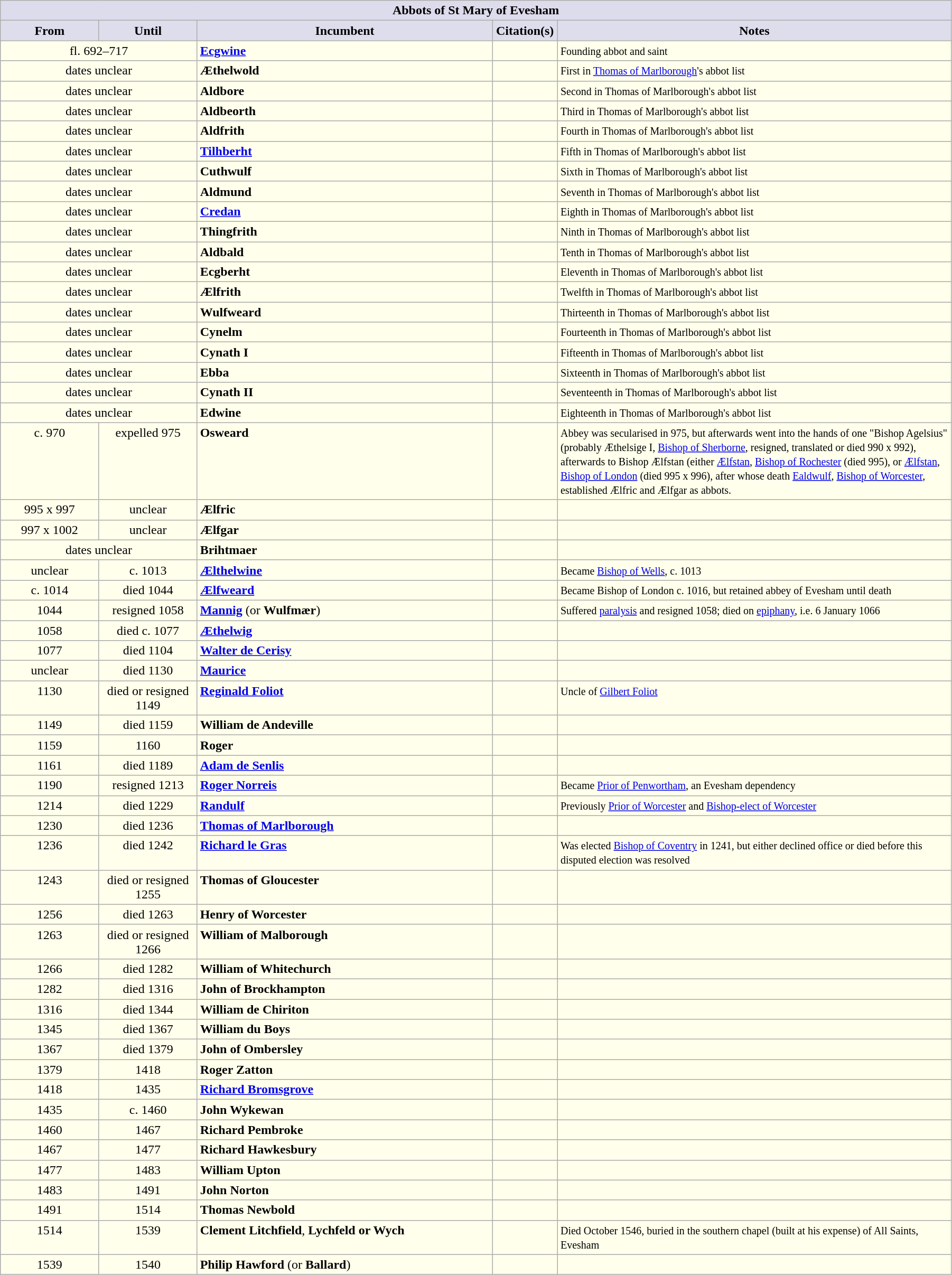<table class="wikitable" style="width:95%">
<tr>
<th style="background-color:#dddcec" colspan="5">Abbots of St Mary of Evesham</th>
</tr>
<tr align=left>
<th style="background-color:#ddddec" width="10%">From</th>
<th style="background-color:#ddddec" width="10%">Until</th>
<th style="background-color:#ddddec" width="30%">Incumbent</th>
<th style="background-color:#ddddec" width="5%">Citation(s)</th>
<th style="background-color:#ddddec" width="40%">Notes</th>
</tr>
<tr valign=top bgcolor="#ffffec">
<td colspan=2 align=center>fl. 692–717</td>
<td><strong><a href='#'>Ecgwine</a></strong></td>
<td></td>
<td><small>Founding abbot and saint</small></td>
</tr>
<tr valign=top bgcolor="#ffffec">
<td colspan=2 align=center>dates unclear</td>
<td><strong>Æthelwold</strong></td>
<td></td>
<td><small>First in <a href='#'>Thomas of Marlborough</a>'s abbot list</small></td>
</tr>
<tr valign=top bgcolor="#ffffec">
<td colspan=2 align=center>dates unclear</td>
<td><strong>Aldbore</strong></td>
<td></td>
<td><small>Second in Thomas of Marlborough's abbot list</small></td>
</tr>
<tr valign=top bgcolor="#ffffec">
<td colspan=2 align=center>dates unclear</td>
<td><strong>Aldbeorth</strong></td>
<td></td>
<td><small>Third in Thomas of Marlborough's abbot list</small></td>
</tr>
<tr valign=top bgcolor="#ffffec">
<td colspan=2 align=center>dates unclear</td>
<td><strong>Aldfrith</strong></td>
<td></td>
<td><small>Fourth in Thomas of Marlborough's abbot list</small></td>
</tr>
<tr valign=top bgcolor="#ffffec">
<td colspan=2 align=center>dates unclear</td>
<td><strong><a href='#'>Tilhberht</a></strong></td>
<td></td>
<td><small>Fifth in Thomas of Marlborough's abbot list</small></td>
</tr>
<tr valign=top bgcolor="#ffffec">
<td colspan=2 align=center>dates unclear</td>
<td><strong>Cuthwulf</strong></td>
<td></td>
<td><small>Sixth in Thomas of Marlborough's abbot list</small></td>
</tr>
<tr valign=top bgcolor="#ffffec">
<td colspan=2 align=center>dates unclear</td>
<td><strong>Aldmund</strong></td>
<td></td>
<td><small>Seventh in Thomas of Marlborough's abbot list</small></td>
</tr>
<tr valign=top bgcolor="#ffffec">
<td colspan=2 align=center>dates unclear</td>
<td><strong><a href='#'>Credan</a></strong></td>
<td></td>
<td><small>Eighth in Thomas of Marlborough's abbot list</small></td>
</tr>
<tr valign=top bgcolor="#ffffec">
<td colspan=2 align=center>dates unclear</td>
<td><strong>Thingfrith</strong></td>
<td></td>
<td><small>Ninth in Thomas of Marlborough's abbot list</small></td>
</tr>
<tr valign=top bgcolor="#ffffec">
<td colspan=2 align=center>dates unclear</td>
<td><strong>Aldbald</strong></td>
<td></td>
<td><small>Tenth in Thomas of Marlborough's abbot list</small></td>
</tr>
<tr valign=top bgcolor="#ffffec">
<td colspan=2 align=center>dates unclear</td>
<td><strong>Ecgberht</strong></td>
<td></td>
<td><small>Eleventh in Thomas of Marlborough's abbot list</small></td>
</tr>
<tr valign=top bgcolor="#ffffec">
<td colspan=2 align=center>dates unclear</td>
<td><strong>Ælfrith</strong></td>
<td></td>
<td><small>Twelfth in Thomas of Marlborough's abbot list</small></td>
</tr>
<tr valign=top bgcolor="#ffffec">
<td colspan=2 align=center>dates unclear</td>
<td><strong>Wulfweard</strong></td>
<td></td>
<td><small>Thirteenth in Thomas of Marlborough's abbot list</small></td>
</tr>
<tr valign=top bgcolor="#ffffec">
<td colspan=2 align=center>dates unclear</td>
<td><strong>Cynelm</strong></td>
<td></td>
<td><small>Fourteenth in Thomas of Marlborough's abbot list</small></td>
</tr>
<tr valign=top bgcolor="#ffffec">
<td colspan=2 align=center>dates unclear</td>
<td><strong>Cynath I</strong></td>
<td></td>
<td><small>Fifteenth in Thomas of Marlborough's abbot list</small></td>
</tr>
<tr valign=top bgcolor="#ffffec">
<td colspan=2 align=center>dates unclear</td>
<td><strong>Ebba</strong></td>
<td></td>
<td><small>Sixteenth in Thomas of Marlborough's abbot list</small></td>
</tr>
<tr valign=top bgcolor="#ffffec">
<td colspan=2 align=center>dates unclear</td>
<td><strong>Cynath II</strong></td>
<td></td>
<td><small>Seventeenth in Thomas of Marlborough's abbot list</small></td>
</tr>
<tr valign=top bgcolor="#ffffec">
<td colspan=2 align=center>dates unclear</td>
<td><strong>Edwine</strong></td>
<td></td>
<td><small>Eighteenth in Thomas of Marlborough's abbot list</small></td>
</tr>
<tr valign=top bgcolor="#ffffec">
<td align=center>c. 970</td>
<td align=center>expelled 975</td>
<td><strong>Osweard</strong></td>
<td></td>
<td><small>Abbey was secularised in 975, but afterwards went into the hands of one "Bishop Agelsius" (probably Æthelsige I, <a href='#'>Bishop of Sherborne</a>, resigned, translated or died 990 x 992), afterwards to Bishop Ælfstan (either <a href='#'>Ælfstan</a>, <a href='#'>Bishop of Rochester</a> (died 995), or  <a href='#'>Ælfstan</a>, <a href='#'>Bishop of London</a> (died 995 x 996), after whose death <a href='#'>Ealdwulf</a>, <a href='#'>Bishop of Worcester</a>, established Ælfric and Ælfgar as abbots.</small></td>
</tr>
<tr valign=top bgcolor="#ffffec">
<td align=center>995 x 997</td>
<td align=center>unclear</td>
<td><strong>Ælfric</strong></td>
<td></td>
<td><small></small></td>
</tr>
<tr valign=top bgcolor="#ffffec">
<td align=center>997 x 1002</td>
<td align=center>unclear</td>
<td><strong>Ælfgar</strong></td>
<td></td>
<td><small></small></td>
</tr>
<tr valign=top bgcolor="#ffffec">
<td colspan=2 align=center>dates unclear</td>
<td><strong>Brihtmaer</strong></td>
<td></td>
<td><small></small></td>
</tr>
<tr valign=top bgcolor="#ffffec">
<td align=center>unclear</td>
<td align=center>c. 1013</td>
<td><strong><a href='#'>Ælthelwine</a></strong></td>
<td></td>
<td><small>Became <a href='#'>Bishop of Wells</a>, c. 1013</small></td>
</tr>
<tr valign=top bgcolor="#ffffec">
<td align=center>c. 1014</td>
<td align=center>died 1044</td>
<td><strong><a href='#'>Ælfweard</a></strong></td>
<td></td>
<td><small>Became Bishop of London c. 1016, but retained abbey of Evesham until death</small></td>
</tr>
<tr valign=top bgcolor="#ffffec">
<td align=center>1044</td>
<td align=center>resigned 1058</td>
<td><strong><a href='#'>Mannig</a></strong> (or <strong>Wulfmær</strong>)</td>
<td></td>
<td><small>Suffered <a href='#'>paralysis</a> and resigned 1058; died on <a href='#'>epiphany</a>, i.e. 6 January 1066</small></td>
</tr>
<tr valign=top bgcolor="#ffffec">
<td align=center>1058</td>
<td align=center>died c. 1077</td>
<td><strong><a href='#'>Æthelwig</a></strong></td>
<td></td>
<td><small></small></td>
</tr>
<tr valign=top bgcolor="#ffffec">
<td align=center>1077</td>
<td align=center>died 1104</td>
<td><a href='#'><strong>Walter de Cerisy</strong></a></td>
<td></td>
<td><small></small></td>
</tr>
<tr valign=top bgcolor="#ffffec">
<td align=center>unclear</td>
<td align=center>died 1130</td>
<td><a href='#'><strong>Maurice</strong></a></td>
<td></td>
<td><small></small></td>
</tr>
<tr valign=top bgcolor="#ffffec">
<td align=center>1130</td>
<td align=center>died or resigned 1149</td>
<td><strong><a href='#'>Reginald Foliot</a></strong></td>
<td></td>
<td><small>Uncle of <a href='#'>Gilbert Foliot</a></small></td>
</tr>
<tr valign=top bgcolor="#ffffec">
<td align=center>1149</td>
<td align=center>died 1159</td>
<td><strong>William de Andeville</strong></td>
<td></td>
<td><small></small></td>
</tr>
<tr valign=top bgcolor="#ffffec">
<td align=center>1159</td>
<td align=center>1160</td>
<td><strong>Roger</strong></td>
<td></td>
<td><small></small></td>
</tr>
<tr valign=top bgcolor="#ffffec">
<td align=center>1161</td>
<td align=center>died 1189</td>
<td><strong><a href='#'>Adam de Senlis</a></strong></td>
<td></td>
<td><small></small></td>
</tr>
<tr valign=top bgcolor="#ffffec">
<td align=center>1190</td>
<td align=center>resigned 1213</td>
<td><strong><a href='#'>Roger Norreis</a></strong></td>
<td></td>
<td><small>Became <a href='#'>Prior of Penwortham</a>, an Evesham dependency </small></td>
</tr>
<tr valign=top bgcolor="#ffffec">
<td align=center>1214</td>
<td align=center>died 1229</td>
<td><strong><a href='#'>Randulf</a></strong></td>
<td></td>
<td><small>Previously <a href='#'>Prior of Worcester</a> and <a href='#'>Bishop-elect of Worcester</a></small></td>
</tr>
<tr valign=top bgcolor="#ffffec">
<td align=center>1230</td>
<td align=center>died 1236</td>
<td><strong><a href='#'>Thomas of Marlborough</a></strong></td>
<td></td>
<td><small></small></td>
</tr>
<tr valign=top bgcolor="#ffffec">
<td align=center>1236</td>
<td align=center>died 1242</td>
<td><strong><a href='#'>Richard le Gras</a></strong></td>
<td></td>
<td><small>Was elected <a href='#'>Bishop of Coventry</a> in 1241, but either declined office or died before this disputed election was resolved </small></td>
</tr>
<tr valign=top bgcolor="#ffffec">
<td align=center>1243</td>
<td align=center>died or resigned 1255</td>
<td><strong>Thomas of Gloucester</strong></td>
<td></td>
<td><small></small></td>
</tr>
<tr valign=top bgcolor="#ffffec">
<td align=center>1256</td>
<td align=center>died 1263</td>
<td><strong>Henry of Worcester</strong></td>
<td></td>
<td><small></small></td>
</tr>
<tr valign=top bgcolor="#ffffec">
<td align=center>1263</td>
<td align=center>died or resigned 1266</td>
<td><strong>William of Malborough</strong></td>
<td></td>
<td><small></small></td>
</tr>
<tr valign=top bgcolor="#ffffec">
<td align=center>1266</td>
<td align=center>died 1282</td>
<td><strong>William of Whitechurch</strong></td>
<td></td>
<td><small></small></td>
</tr>
<tr valign=top bgcolor="#ffffec">
<td align=center>1282</td>
<td align=center>died 1316</td>
<td><strong>John of Brockhampton</strong></td>
<td></td>
<td><small></small></td>
</tr>
<tr valign=top bgcolor="#ffffec">
<td align=center>1316</td>
<td align=center>died 1344</td>
<td><strong>William de Chiriton</strong></td>
<td></td>
<td><small></small></td>
</tr>
<tr valign=top bgcolor="#ffffec">
<td align=center>1345</td>
<td align=center>died 1367</td>
<td><strong>William du Boys</strong></td>
<td></td>
<td><small></small></td>
</tr>
<tr valign=top bgcolor="#ffffec">
<td align=center>1367</td>
<td align=center>died 1379</td>
<td><strong>John of Ombersley</strong></td>
<td></td>
<td><small></small></td>
</tr>
<tr valign=top bgcolor="#ffffec">
<td align=center>1379</td>
<td align=center>1418</td>
<td><strong>Roger Zatton</strong></td>
<td></td>
<td><small></small></td>
</tr>
<tr valign=top bgcolor="#ffffec">
<td align=center>1418</td>
<td align=center>1435</td>
<td><strong><a href='#'>Richard Bromsgrove</a></strong></td>
<td></td>
<td><small></small></td>
</tr>
<tr valign=top bgcolor="#ffffec">
<td align=center>1435</td>
<td align=center>c. 1460</td>
<td><strong>John Wykewan</strong></td>
<td></td>
<td><small></small></td>
</tr>
<tr valign=top bgcolor="#ffffec">
<td align=center>1460</td>
<td align=center>1467</td>
<td><strong>Richard Pembroke</strong></td>
<td></td>
<td><small></small></td>
</tr>
<tr valign=top bgcolor="#ffffec">
<td align=center>1467</td>
<td align=center>1477</td>
<td><strong>Richard Hawkesbury</strong></td>
<td></td>
<td><small></small></td>
</tr>
<tr valign=top bgcolor="#ffffec">
<td align=center>1477</td>
<td align=center>1483</td>
<td><strong>William Upton</strong></td>
<td></td>
<td><small></small></td>
</tr>
<tr valign=top bgcolor="#ffffec">
<td align=center>1483</td>
<td align=center>1491</td>
<td><strong>John Norton</strong></td>
<td></td>
<td><small></small></td>
</tr>
<tr valign=top bgcolor="#ffffec">
<td align=center>1491</td>
<td align=center>1514</td>
<td><strong>Thomas Newbold</strong></td>
<td></td>
<td><small></small></td>
</tr>
<tr valign=top bgcolor="#ffffec">
<td align=center>1514</td>
<td align=center>1539</td>
<td><strong>Clement Litchfield</strong>, <strong>Lychfeld or Wych</strong></td>
<td></td>
<td><small>Died October 1546, buried in the southern chapel (built at his expense) of All Saints, Evesham</small></td>
</tr>
<tr valign=top bgcolor="#ffffec">
<td align=center>1539</td>
<td align=center>1540</td>
<td><strong>Philip Hawford</strong> (or <strong>Ballard</strong>)</td>
<td></td>
<td><small></small></td>
</tr>
</table>
